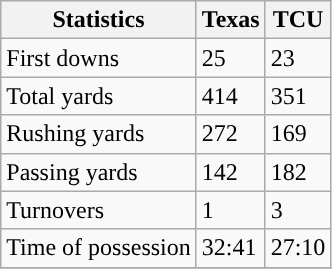<table class="wikitable" style="float: left;">
<tr>
<th>Statistics</th>
<th>Texas</th>
<th>TCU</th>
</tr>
<tr>
<td>First downs</td>
<td>25</td>
<td>23</td>
</tr>
<tr>
<td>Total yards</td>
<td>414</td>
<td>351</td>
</tr>
<tr>
<td>Rushing yards</td>
<td>272</td>
<td>169</td>
</tr>
<tr>
<td>Passing yards</td>
<td>142</td>
<td>182</td>
</tr>
<tr>
<td>Turnovers</td>
<td>1</td>
<td>3</td>
</tr>
<tr>
<td>Time of possession</td>
<td>32:41</td>
<td>27:10</td>
</tr>
<tr>
</tr>
</table>
